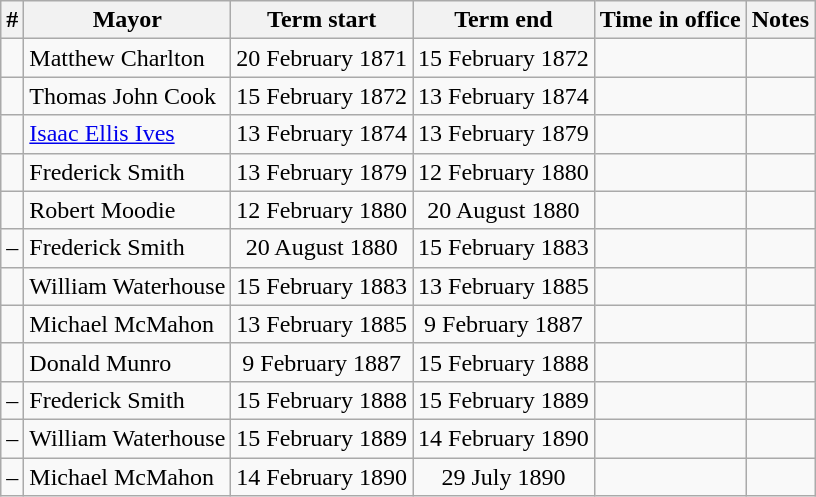<table class="wikitable sortable">
<tr>
<th>#</th>
<th>Mayor</th>
<th>Term start</th>
<th>Term end</th>
<th>Time in office</th>
<th>Notes</th>
</tr>
<tr>
<td align=center></td>
<td>Matthew Charlton</td>
<td align=center>20 February 1871</td>
<td align=center>15 February 1872</td>
<td align=right></td>
<td></td>
</tr>
<tr>
<td align=center></td>
<td>Thomas John Cook</td>
<td align=center>15 February 1872</td>
<td align=center>13 February 1874</td>
<td align=right></td>
<td></td>
</tr>
<tr>
<td align=center></td>
<td><a href='#'>Isaac Ellis Ives</a></td>
<td align=center>13 February 1874</td>
<td align=center>13 February 1879</td>
<td align=right></td>
<td></td>
</tr>
<tr>
<td align=center></td>
<td>Frederick Smith</td>
<td align=center>13 February 1879</td>
<td align=center>12 February 1880</td>
<td align=right></td>
<td></td>
</tr>
<tr>
<td align=center></td>
<td>Robert Moodie</td>
<td align=center>12 February 1880</td>
<td align=center>20 August 1880</td>
<td align=right></td>
<td></td>
</tr>
<tr>
<td align=center>–</td>
<td>Frederick Smith</td>
<td align=center>20 August 1880</td>
<td align=center>15 February 1883</td>
<td align=right></td>
<td></td>
</tr>
<tr>
<td align=center></td>
<td>William Waterhouse</td>
<td align=center>15 February 1883</td>
<td align=center>13 February 1885</td>
<td align=right></td>
<td></td>
</tr>
<tr>
<td align=center></td>
<td>Michael McMahon</td>
<td align=center>13 February 1885</td>
<td align=center>9 February 1887</td>
<td align=right></td>
<td></td>
</tr>
<tr>
<td align=center></td>
<td>Donald Munro</td>
<td align=center>9 February 1887</td>
<td align=center>15 February 1888</td>
<td align=right></td>
<td></td>
</tr>
<tr>
<td align=center>–</td>
<td>Frederick Smith</td>
<td align=center>15 February 1888</td>
<td align=center>15 February 1889</td>
<td align=right></td>
<td></td>
</tr>
<tr>
<td align=center>–</td>
<td>William Waterhouse</td>
<td align=center>15 February 1889</td>
<td align=center>14 February 1890</td>
<td align=right></td>
<td></td>
</tr>
<tr>
<td align=center>–</td>
<td>Michael McMahon</td>
<td align=center>14 February 1890</td>
<td align=center>29 July 1890</td>
<td align=right></td>
<td></td>
</tr>
</table>
